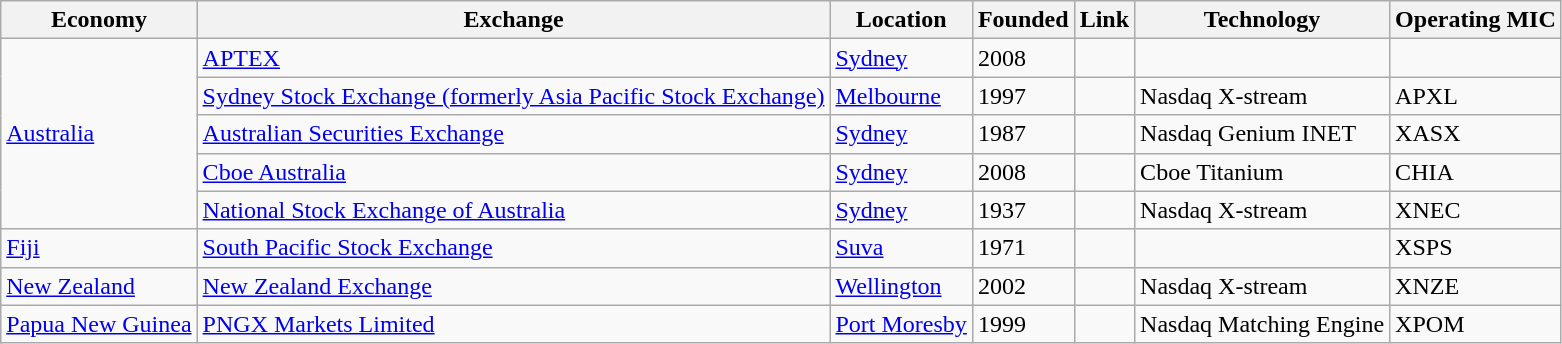<table class="wikitable sortable">
<tr>
<th>Economy</th>
<th>Exchange</th>
<th>Location</th>
<th>Founded</th>
<th>Link</th>
<th>Technology</th>
<th>Operating MIC</th>
</tr>
<tr>
<td rowspan="5"> <a href='#'>Australia</a></td>
<td><a href='#'>APTEX</a></td>
<td><a href='#'>Sydney</a></td>
<td>2008</td>
<td></td>
<td></td>
<td></td>
</tr>
<tr>
<td><a href='#'>Sydney Stock Exchange (formerly Asia Pacific Stock Exchange)</a></td>
<td><a href='#'>Melbourne</a></td>
<td>1997</td>
<td></td>
<td>Nasdaq X-stream</td>
<td>APXL</td>
</tr>
<tr>
<td><a href='#'>Australian Securities Exchange</a></td>
<td><a href='#'>Sydney</a></td>
<td>1987</td>
<td></td>
<td>Nasdaq Genium INET</td>
<td>XASX</td>
</tr>
<tr>
<td><a href='#'>Cboe Australia</a></td>
<td><a href='#'>Sydney</a></td>
<td>2008</td>
<td></td>
<td>Cboe Titanium</td>
<td>CHIA</td>
</tr>
<tr>
<td><a href='#'>National Stock Exchange of Australia</a></td>
<td><a href='#'>Sydney</a></td>
<td>1937</td>
<td></td>
<td>Nasdaq X-stream</td>
<td>XNEC</td>
</tr>
<tr>
<td> <a href='#'>Fiji</a></td>
<td><a href='#'>South Pacific Stock Exchange</a></td>
<td><a href='#'>Suva</a></td>
<td>1971</td>
<td></td>
<td></td>
<td>XSPS</td>
</tr>
<tr>
<td> <a href='#'>New Zealand</a></td>
<td><a href='#'>New Zealand Exchange</a></td>
<td><a href='#'>Wellington</a></td>
<td>2002</td>
<td></td>
<td>Nasdaq X-stream </td>
<td>XNZE</td>
</tr>
<tr>
<td> <a href='#'>Papua New Guinea</a></td>
<td><a href='#'>PNGX Markets Limited</a></td>
<td><a href='#'>Port Moresby</a></td>
<td>1999</td>
<td></td>
<td>Nasdaq Matching Engine</td>
<td>XPOM</td>
</tr>
</table>
